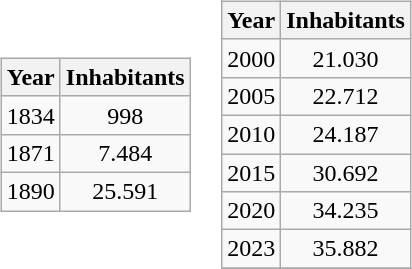<table class="toptextcells">
<tr>
<td><br><table class="wikitable" style="text-align:center;">
<tr>
<th>Year</th>
<th>Inhabitants</th>
</tr>
<tr>
<td>1834</td>
<td>998</td>
</tr>
<tr>
<td>1871</td>
<td>7.484</td>
</tr>
<tr>
<td>1890</td>
<td>25.591</td>
</tr>
</table>
</td>
<td><br><table class="wikitable" style="text-align:center">
<tr>
<th>Year</th>
<th>Inhabitants</th>
</tr>
<tr>
<td>2000</td>
<td>21.030</td>
</tr>
<tr>
<td>2005</td>
<td>22.712</td>
</tr>
<tr>
<td>2010</td>
<td>24.187</td>
</tr>
<tr>
<td>2015</td>
<td>30.692</td>
</tr>
<tr>
<td>2020</td>
<td>34.235</td>
</tr>
<tr>
<td>2023</td>
<td>35.882</td>
</tr>
<tr>
</tr>
</table>
</td>
</tr>
</table>
